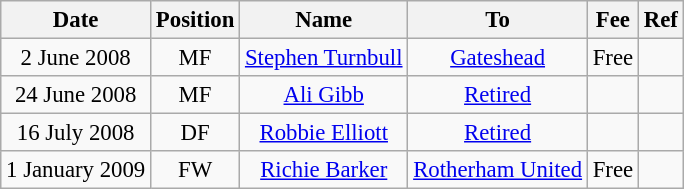<table class="wikitable" style="font-size: 95%; text-align: center;">
<tr>
<th>Date</th>
<th>Position</th>
<th>Name</th>
<th>To</th>
<th>Fee</th>
<th>Ref</th>
</tr>
<tr>
<td>2 June 2008</td>
<td>MF</td>
<td><a href='#'>Stephen Turnbull</a></td>
<td><a href='#'>Gateshead</a></td>
<td>Free</td>
<td></td>
</tr>
<tr>
<td>24 June 2008</td>
<td>MF</td>
<td><a href='#'>Ali Gibb</a></td>
<td><a href='#'>Retired</a></td>
<td></td>
<td></td>
</tr>
<tr>
<td>16 July 2008</td>
<td>DF</td>
<td><a href='#'>Robbie Elliott</a></td>
<td><a href='#'>Retired</a></td>
<td></td>
<td></td>
</tr>
<tr>
<td>1 January 2009</td>
<td>FW</td>
<td><a href='#'>Richie Barker</a></td>
<td><a href='#'>Rotherham United</a></td>
<td>Free</td>
<td></td>
</tr>
</table>
